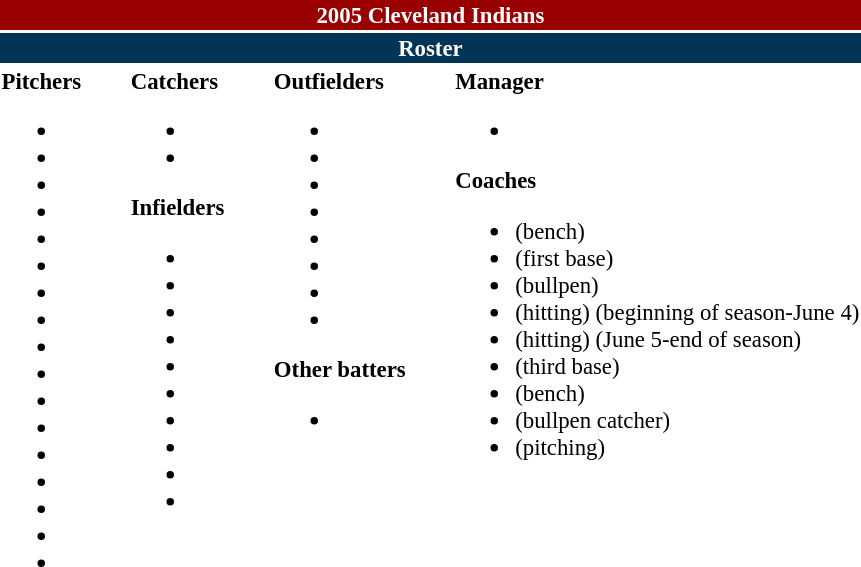<table class="toccolours" style="font-size: 95%;">
<tr>
<th colspan="10" style="background-color: #990000; color: white; text-align: center;">2005 Cleveland Indians</th>
</tr>
<tr>
<td colspan="10" style="background-color: #023456; color: #FFFFFF; text-align: center;"><strong>Roster</strong></td>
</tr>
<tr>
<td valign="top"><strong>Pitchers</strong><br><ul><li></li><li></li><li></li><li></li><li></li><li></li><li></li><li></li><li></li><li></li><li></li><li></li><li></li><li></li><li></li><li></li><li></li></ul></td>
<td width="25px"></td>
<td valign="top"><strong>Catchers</strong><br><ul><li></li><li></li></ul><strong>Infielders</strong><ul><li></li><li></li><li></li><li></li><li></li><li></li><li></li><li></li><li></li><li></li></ul></td>
<td width="25px"></td>
<td valign="top"><strong>Outfielders</strong><br><ul><li></li><li></li><li></li><li></li><li></li><li></li><li></li><li></li></ul><strong>Other batters</strong><ul><li></li></ul></td>
<td width="25px"></td>
<td valign="top"><strong>Manager</strong><br><ul><li></li></ul><strong>Coaches</strong><ul><li> (bench)</li><li> (first base)</li><li> (bullpen)</li><li> (hitting) (beginning of season-June 4)</li><li> (hitting) (June 5-end of season)</li><li> (third base)</li><li> (bench)</li><li> (bullpen catcher)</li><li> (pitching)</li></ul></td>
</tr>
</table>
